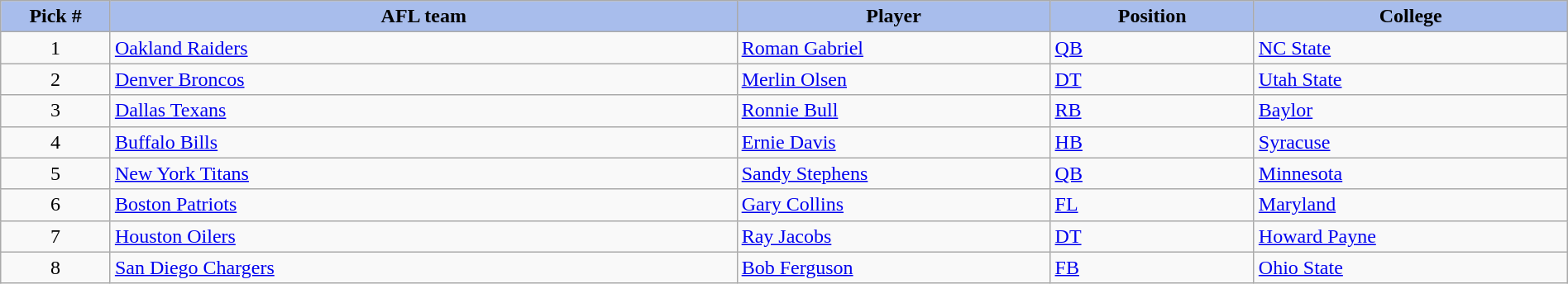<table class="wikitable sortable sortable" style="width: 100%">
<tr>
<th style="background:#A8BDEC;" width=7%>Pick #</th>
<th width=40% style="background:#A8BDEC;">AFL team</th>
<th width=20% style="background:#A8BDEC;">Player</th>
<th width=13% style="background:#A8BDEC;">Position</th>
<th style="background:#A8BDEC;">College</th>
</tr>
<tr>
<td align="center">1</td>
<td><a href='#'>Oakland Raiders</a></td>
<td><a href='#'>Roman Gabriel</a></td>
<td><a href='#'>QB</a></td>
<td><a href='#'>NC State</a></td>
</tr>
<tr>
<td align="center">2</td>
<td><a href='#'>Denver Broncos</a></td>
<td><a href='#'>Merlin Olsen</a></td>
<td><a href='#'>DT</a></td>
<td><a href='#'>Utah State</a></td>
</tr>
<tr>
<td align="center">3</td>
<td><a href='#'>Dallas Texans</a></td>
<td><a href='#'>Ronnie Bull</a></td>
<td><a href='#'>RB</a></td>
<td><a href='#'>Baylor</a></td>
</tr>
<tr>
<td align="center">4</td>
<td><a href='#'>Buffalo Bills</a></td>
<td><a href='#'>Ernie Davis</a></td>
<td><a href='#'>HB</a></td>
<td><a href='#'>Syracuse</a></td>
</tr>
<tr>
<td align="center">5</td>
<td><a href='#'>New York Titans</a></td>
<td><a href='#'>Sandy Stephens</a></td>
<td><a href='#'>QB</a></td>
<td><a href='#'>Minnesota</a></td>
</tr>
<tr>
<td align="center">6</td>
<td><a href='#'>Boston Patriots</a></td>
<td><a href='#'>Gary Collins</a></td>
<td><a href='#'>FL</a></td>
<td><a href='#'>Maryland</a></td>
</tr>
<tr>
<td align="center">7</td>
<td><a href='#'>Houston Oilers</a></td>
<td><a href='#'>Ray Jacobs</a></td>
<td><a href='#'>DT</a></td>
<td><a href='#'>Howard Payne</a></td>
</tr>
<tr>
<td align="center">8</td>
<td><a href='#'>San Diego Chargers</a></td>
<td><a href='#'>Bob Ferguson</a></td>
<td><a href='#'>FB</a></td>
<td><a href='#'>Ohio State</a></td>
</tr>
</table>
